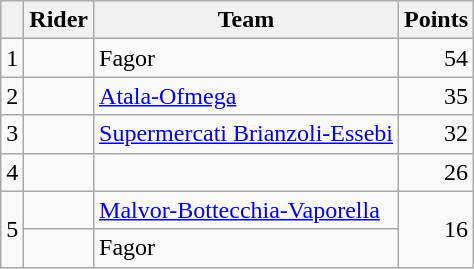<table class="wikitable">
<tr>
<th></th>
<th>Rider</th>
<th>Team</th>
<th>Points</th>
</tr>
<tr>
<td>1</td>
<td> </td>
<td>Fagor</td>
<td align=right>54</td>
</tr>
<tr>
<td>2</td>
<td></td>
<td><a href='#'>Atala-Ofmega</a></td>
<td align=right>35</td>
</tr>
<tr>
<td>3</td>
<td></td>
<td><a href='#'>Supermercati Brianzoli-Essebi</a></td>
<td align=right>32</td>
</tr>
<tr>
<td>4</td>
<td> </td>
<td></td>
<td align=right>26</td>
</tr>
<tr>
<td rowspan="2">5</td>
<td></td>
<td><a href='#'>Malvor-Bottecchia-Vaporella</a></td>
<td align=right rowspan="2">16</td>
</tr>
<tr>
<td></td>
<td>Fagor</td>
</tr>
</table>
